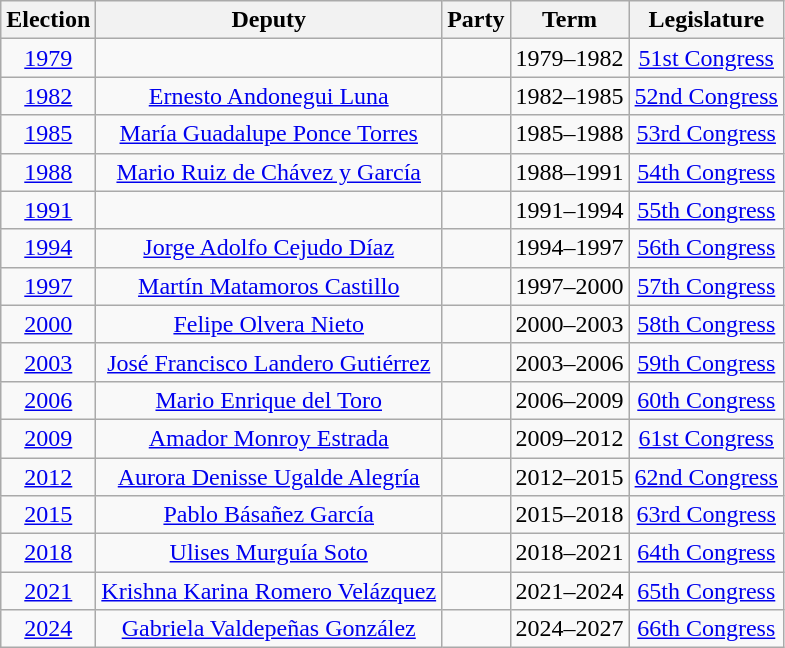<table class="wikitable sortable" style="text-align: center">
<tr>
<th>Election</th>
<th class="unsortable">Deputy</th>
<th class="unsortable">Party</th>
<th class="unsortable">Term</th>
<th class="unsortable">Legislature</th>
</tr>
<tr>
<td><a href='#'>1979</a></td>
<td></td>
<td></td>
<td>1979–1982</td>
<td><a href='#'>51st Congress</a></td>
</tr>
<tr>
<td><a href='#'>1982</a></td>
<td><a href='#'>Ernesto Andonegui Luna</a></td>
<td></td>
<td>1982–1985</td>
<td><a href='#'>52nd Congress</a></td>
</tr>
<tr>
<td><a href='#'>1985</a></td>
<td><a href='#'>María Guadalupe Ponce Torres</a></td>
<td></td>
<td>1985–1988</td>
<td><a href='#'>53rd Congress</a></td>
</tr>
<tr>
<td><a href='#'>1988</a></td>
<td><a href='#'>Mario Ruiz de Chávez y García</a></td>
<td></td>
<td>1988–1991</td>
<td><a href='#'>54th Congress</a></td>
</tr>
<tr>
<td><a href='#'>1991</a></td>
<td></td>
<td></td>
<td>1991–1994</td>
<td><a href='#'>55th Congress</a></td>
</tr>
<tr>
<td><a href='#'>1994</a></td>
<td><a href='#'>Jorge Adolfo Cejudo Díaz</a></td>
<td></td>
<td>1994–1997</td>
<td><a href='#'>56th Congress</a></td>
</tr>
<tr>
<td><a href='#'>1997</a></td>
<td><a href='#'>Martín Matamoros Castillo</a></td>
<td></td>
<td>1997–2000</td>
<td><a href='#'>57th Congress</a></td>
</tr>
<tr>
<td><a href='#'>2000</a></td>
<td><a href='#'>Felipe Olvera Nieto</a></td>
<td></td>
<td>2000–2003</td>
<td><a href='#'>58th Congress</a></td>
</tr>
<tr>
<td><a href='#'>2003</a></td>
<td><a href='#'>José Francisco Landero Gutiérrez</a></td>
<td></td>
<td>2003–2006</td>
<td><a href='#'>59th Congress</a></td>
</tr>
<tr>
<td><a href='#'>2006</a></td>
<td><a href='#'>Mario Enrique del Toro</a></td>
<td></td>
<td>2006–2009</td>
<td><a href='#'>60th Congress</a></td>
</tr>
<tr>
<td><a href='#'>2009</a></td>
<td><a href='#'>Amador Monroy Estrada</a></td>
<td></td>
<td>2009–2012</td>
<td><a href='#'>61st Congress</a></td>
</tr>
<tr>
<td><a href='#'>2012</a></td>
<td><a href='#'>Aurora Denisse Ugalde Alegría</a></td>
<td></td>
<td>2012–2015</td>
<td><a href='#'>62nd Congress</a></td>
</tr>
<tr>
<td><a href='#'>2015</a></td>
<td><a href='#'>Pablo Básañez García</a></td>
<td></td>
<td>2015–2018</td>
<td><a href='#'>63rd Congress</a></td>
</tr>
<tr>
<td><a href='#'>2018</a></td>
<td><a href='#'>Ulises Murguía Soto</a></td>
<td></td>
<td>2018–2021</td>
<td><a href='#'>64th Congress</a></td>
</tr>
<tr>
<td><a href='#'>2021</a></td>
<td><a href='#'>Krishna Karina Romero Velázquez</a></td>
<td></td>
<td>2021–2024</td>
<td><a href='#'>65th Congress</a></td>
</tr>
<tr>
<td><a href='#'>2024</a></td>
<td><a href='#'>Gabriela Valdepeñas González</a></td>
<td></td>
<td>2024–2027</td>
<td><a href='#'>66th Congress</a></td>
</tr>
</table>
